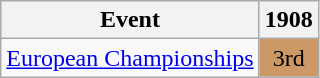<table class="wikitable">
<tr>
<th>Event</th>
<th>1908</th>
</tr>
<tr>
<td><a href='#'>European Championships</a></td>
<td align="center" bgcolor="cc9966">3rd</td>
</tr>
</table>
